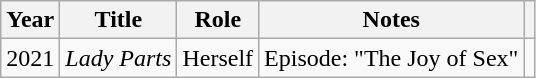<table class="wikitable">
<tr>
<th>Year</th>
<th>Title</th>
<th>Role</th>
<th class="unsortable">Notes</th>
<th scope="col"></th>
</tr>
<tr>
<td>2021</td>
<td><em>Lady Parts</em></td>
<td>Herself</td>
<td>Episode: "The Joy of Sex"</td>
<td style="text-align:center;"></td>
</tr>
</table>
